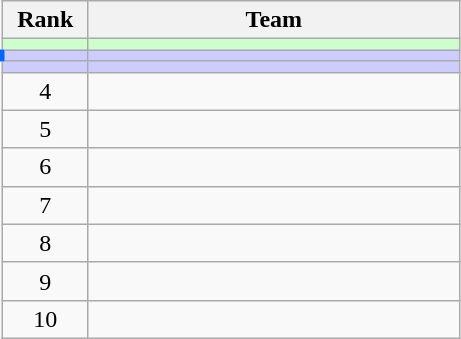<table class="wikitable" style="text-align: center;">
<tr>
<th width=50>Rank</th>
<th width=240>Team</th>
</tr>
<tr bgcolor=ccffcc>
<td></td>
<td align=left></td>
</tr>
<tr bgcolor=ccccff>
<td style="border-left:3px solid #06f;"></td>
<td align=left></td>
</tr>
<tr bgcolor=ccccff>
<td></td>
<td align=left></td>
</tr>
<tr>
<td>4</td>
<td align=left></td>
</tr>
<tr>
<td>5</td>
<td align=left></td>
</tr>
<tr>
<td>6</td>
<td align=left></td>
</tr>
<tr>
<td>7</td>
<td align=left></td>
</tr>
<tr>
<td>8</td>
<td align=left></td>
</tr>
<tr>
<td>9</td>
<td align=left></td>
</tr>
<tr>
<td>10</td>
<td align=left></td>
</tr>
</table>
